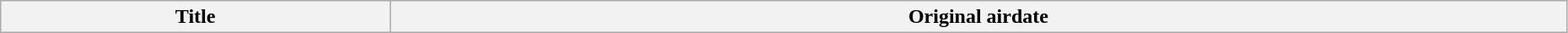<table class="wikitable plainrowheaders" style="width:98%;">
<tr>
<th>Title</th>
<th>Original airdate<br>








</th>
</tr>
</table>
